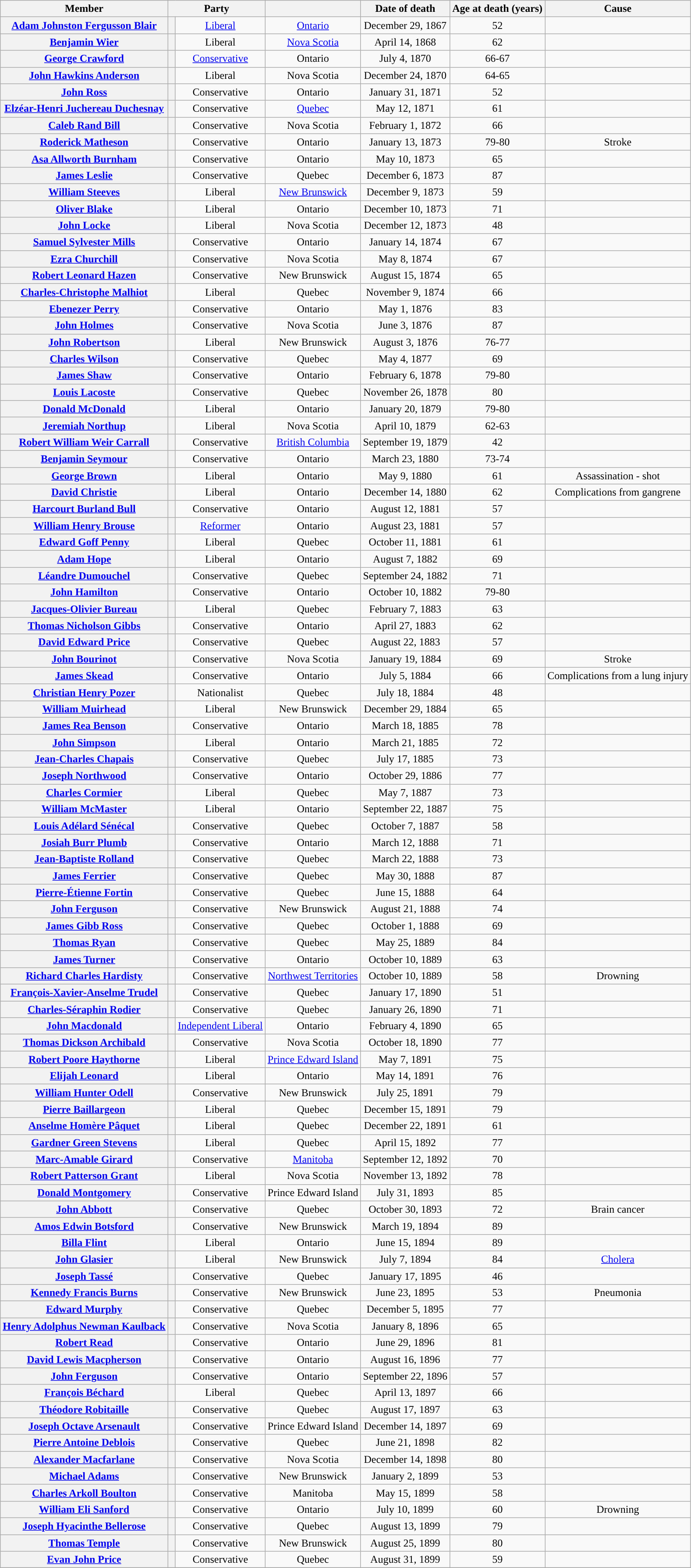<table class="wikitable sortable" style="text-align:center">
<tr>
<th>Member</th>
<th colspan=2>Party</th>
<th></th>
<th>Date of death</th>
<th>Age at death (years)</th>
<th>Cause</th>
</tr>
<tr>
<th><a href='#'>Adam Johnston Fergusson Blair</a></th>
<th style="background:"> </th>
<td><a href='#'>Liberal</a></td>
<td><a href='#'>Ontario</a><br></td>
<td nowrap>December 29, 1867</td>
<td nowrap>52</td>
<td></td>
</tr>
<tr>
<th><a href='#'>Benjamin Wier</a></th>
<th style="background:"> </th>
<td>Liberal</td>
<td><a href='#'>Nova Scotia</a><br></td>
<td nowrap>April 14, 1868</td>
<td nowrap>62</td>
<td></td>
</tr>
<tr>
<th><a href='#'>George Crawford</a></th>
<th style="background:"> </th>
<td><a href='#'>Conservative</a></td>
<td>Ontario<br></td>
<td nowrap>July 4, 1870</td>
<td nowrap>66-67</td>
<td></td>
</tr>
<tr>
<th><a href='#'>John Hawkins Anderson</a></th>
<th style="background:"> </th>
<td>Liberal</td>
<td>Nova Scotia<br></td>
<td nowrap>December 24, 1870</td>
<td nowrap>64-65</td>
<td></td>
</tr>
<tr>
<th><a href='#'>John Ross</a></th>
<th style="background:"> </th>
<td>Conservative</td>
<td>Ontario<br></td>
<td nowrap>January 31, 1871</td>
<td nowrap>52</td>
<td></td>
</tr>
<tr>
<th><a href='#'>Elzéar-Henri Juchereau Duchesnay</a></th>
<th style="background:"> </th>
<td>Conservative</td>
<td><a href='#'>Quebec</a><br></td>
<td nowrap>May 12, 1871</td>
<td nowrap>61</td>
<td></td>
</tr>
<tr>
<th><a href='#'>Caleb Rand Bill</a></th>
<th style="background:"> </th>
<td>Conservative</td>
<td>Nova Scotia<br></td>
<td nowrap>February 1, 1872</td>
<td nowrap>66</td>
<td></td>
</tr>
<tr>
<th><a href='#'>Roderick Matheson</a></th>
<th style="background:"> </th>
<td>Conservative</td>
<td>Ontario<br></td>
<td nowrap>January 13, 1873</td>
<td nowrap>79-80</td>
<td>Stroke</td>
</tr>
<tr>
<th><a href='#'>Asa Allworth Burnham</a></th>
<th style="background:"> </th>
<td>Conservative</td>
<td>Ontario<br></td>
<td nowrap>May 10, 1873</td>
<td nowrap>65</td>
<td></td>
</tr>
<tr>
<th><a href='#'>James Leslie</a></th>
<th style="background:"> </th>
<td>Conservative</td>
<td>Quebec<br></td>
<td nowrap>December 6, 1873</td>
<td nowrap>87</td>
<td></td>
</tr>
<tr>
<th><a href='#'>William Steeves</a></th>
<th style="background:"> </th>
<td>Liberal</td>
<td><a href='#'>New Brunswick</a><br></td>
<td nowrap>December 9, 1873</td>
<td nowrap>59</td>
<td></td>
</tr>
<tr>
<th><a href='#'>Oliver Blake</a></th>
<th style="background:"> </th>
<td>Liberal</td>
<td>Ontario<br></td>
<td nowrap>December 10, 1873</td>
<td nowrap>71</td>
<td></td>
</tr>
<tr>
<th><a href='#'>John Locke</a></th>
<th style="background:"> </th>
<td>Liberal</td>
<td>Nova Scotia<br></td>
<td nowrap>December 12, 1873</td>
<td nowrap>48</td>
<td></td>
</tr>
<tr>
<th><a href='#'>Samuel Sylvester Mills</a></th>
<th style="background:"> </th>
<td>Conservative</td>
<td>Ontario<br></td>
<td nowrap>January 14, 1874</td>
<td nowrap>67</td>
<td></td>
</tr>
<tr>
<th><a href='#'>Ezra Churchill</a></th>
<th style="background:"> </th>
<td>Conservative</td>
<td>Nova Scotia<br></td>
<td nowrap>May 8, 1874</td>
<td nowrap>67</td>
<td></td>
</tr>
<tr>
<th><a href='#'>Robert Leonard Hazen</a></th>
<th style="background:"> </th>
<td>Conservative</td>
<td>New Brunswick<br></td>
<td nowrap>August 15, 1874</td>
<td nowrap>65</td>
<td></td>
</tr>
<tr>
<th><a href='#'>Charles-Christophe Malhiot</a></th>
<th style="background:"> </th>
<td>Liberal</td>
<td>Quebec<br></td>
<td nowrap>November 9, 1874</td>
<td nowrap>66</td>
<td></td>
</tr>
<tr>
<th><a href='#'>Ebenezer Perry</a></th>
<th style="background:"> </th>
<td>Conservative</td>
<td>Ontario<br></td>
<td nowrap>May 1, 1876</td>
<td nowrap>83</td>
<td></td>
</tr>
<tr>
<th><a href='#'>John Holmes</a></th>
<th style="background:"> </th>
<td>Conservative</td>
<td>Nova Scotia<br></td>
<td nowrap>June 3, 1876</td>
<td nowrap>87</td>
<td></td>
</tr>
<tr>
<th><a href='#'>John Robertson</a></th>
<th style="background:"> </th>
<td>Liberal</td>
<td>New Brunswick<br></td>
<td nowrap>August 3, 1876</td>
<td nowrap>76-77</td>
<td></td>
</tr>
<tr>
<th><a href='#'>Charles Wilson</a></th>
<th style="background:"> </th>
<td>Conservative</td>
<td>Quebec<br></td>
<td nowrap>May 4, 1877</td>
<td nowrap>69</td>
<td></td>
</tr>
<tr>
<th><a href='#'>James Shaw</a></th>
<th style="background:"> </th>
<td>Conservative</td>
<td>Ontario<br></td>
<td nowrap>February 6, 1878</td>
<td nowrap>79-80</td>
<td></td>
</tr>
<tr>
<th><a href='#'>Louis Lacoste</a></th>
<th style="background:"> </th>
<td>Conservative</td>
<td>Quebec<br></td>
<td nowrap>November 26, 1878</td>
<td nowrap>80</td>
<td></td>
</tr>
<tr>
<th><a href='#'>Donald McDonald</a></th>
<th style="background:"> </th>
<td>Liberal</td>
<td>Ontario<br></td>
<td nowrap>January 20, 1879</td>
<td nowrap>79-80</td>
<td></td>
</tr>
<tr>
<th><a href='#'>Jeremiah Northup</a></th>
<th style="background:"> </th>
<td>Liberal</td>
<td>Nova Scotia<br></td>
<td nowrap>April 10, 1879</td>
<td nowrap>62-63</td>
<td></td>
</tr>
<tr>
<th><a href='#'>Robert William Weir Carrall</a></th>
<th style="background:"> </th>
<td>Conservative</td>
<td><a href='#'>British Columbia</a><br></td>
<td nowrap>September 19, 1879</td>
<td nowrap>42</td>
<td></td>
</tr>
<tr>
<th><a href='#'>Benjamin Seymour</a></th>
<th style="background:"> </th>
<td>Conservative</td>
<td>Ontario<br></td>
<td nowrap>March 23, 1880</td>
<td nowrap>73-74</td>
<td></td>
</tr>
<tr>
<th><a href='#'>George Brown</a></th>
<th style="background:"> </th>
<td>Liberal</td>
<td>Ontario<br></td>
<td nowrap>May 9, 1880</td>
<td nowrap>61</td>
<td>Assassination - shot</td>
</tr>
<tr>
<th><a href='#'>David Christie</a></th>
<th style="background:"> </th>
<td>Liberal</td>
<td>Ontario<br></td>
<td nowrap>December 14, 1880</td>
<td nowrap>62</td>
<td>Complications from gangrene</td>
</tr>
<tr>
<th><a href='#'>Harcourt Burland Bull</a></th>
<th style="background:"> </th>
<td>Conservative</td>
<td>Ontario<br></td>
<td nowrap>August 12, 1881</td>
<td nowrap>57</td>
<td></td>
</tr>
<tr>
<th><a href='#'>William Henry Brouse</a></th>
<th style="background:"> </th>
<td><a href='#'>Reformer</a></td>
<td>Ontario<br></td>
<td nowrap>August 23, 1881</td>
<td nowrap>57</td>
<td></td>
</tr>
<tr>
<th><a href='#'>Edward Goff Penny</a></th>
<th style="background:"> </th>
<td>Liberal</td>
<td>Quebec<br></td>
<td nowrap>October 11, 1881</td>
<td nowrap>61</td>
<td></td>
</tr>
<tr>
<th><a href='#'>Adam Hope</a></th>
<th style="background:"> </th>
<td>Liberal</td>
<td>Ontario<br></td>
<td nowrap>August 7, 1882</td>
<td nowrap>69</td>
<td></td>
</tr>
<tr>
<th><a href='#'>Léandre Dumouchel</a></th>
<th style="background:"> </th>
<td>Conservative</td>
<td>Quebec<br></td>
<td nowrap>September 24, 1882</td>
<td nowrap>71</td>
<td></td>
</tr>
<tr>
<th><a href='#'>John Hamilton</a></th>
<th style="background:"> </th>
<td>Conservative</td>
<td>Ontario<br></td>
<td nowrap>October 10, 1882</td>
<td nowrap>79-80</td>
<td></td>
</tr>
<tr>
<th><a href='#'>Jacques-Olivier Bureau</a></th>
<th style="background:"> </th>
<td>Liberal</td>
<td>Quebec<br></td>
<td nowrap>February 7, 1883</td>
<td nowrap>63</td>
<td></td>
</tr>
<tr>
<th><a href='#'>Thomas Nicholson Gibbs</a></th>
<th style="background:"> </th>
<td>Conservative</td>
<td>Ontario<br></td>
<td nowrap>April 27, 1883</td>
<td nowrap>62</td>
<td></td>
</tr>
<tr>
<th><a href='#'>David Edward Price</a></th>
<th style="background:"> </th>
<td>Conservative</td>
<td>Quebec<br></td>
<td nowrap>August 22, 1883</td>
<td nowrap>57</td>
<td></td>
</tr>
<tr>
<th><a href='#'>John Bourinot</a></th>
<th style="background:"> </th>
<td>Conservative</td>
<td>Nova Scotia<br></td>
<td nowrap>January 19, 1884</td>
<td nowrap>69</td>
<td>Stroke</td>
</tr>
<tr>
<th><a href='#'>James Skead</a></th>
<th style="background:"> </th>
<td>Conservative</td>
<td>Ontario<br></td>
<td nowrap>July 5, 1884</td>
<td nowrap>66</td>
<td>Complications from a lung injury</td>
</tr>
<tr>
<th><a href='#'>Christian Henry Pozer</a></th>
<th style="background:"> </th>
<td>Nationalist</td>
<td>Quebec<br></td>
<td nowrap>July 18, 1884</td>
<td nowrap>48</td>
<td></td>
</tr>
<tr>
<th><a href='#'>William Muirhead</a></th>
<th style="background:"> </th>
<td>Liberal</td>
<td>New Brunswick<br></td>
<td nowrap>December 29, 1884</td>
<td nowrap>65</td>
<td></td>
</tr>
<tr>
<th><a href='#'>James Rea Benson</a></th>
<th style="background:"> </th>
<td>Conservative</td>
<td>Ontario<br></td>
<td nowrap>March 18, 1885</td>
<td nowrap>78</td>
<td></td>
</tr>
<tr>
<th><a href='#'>John Simpson</a></th>
<th style="background:"> </th>
<td>Liberal</td>
<td>Ontario<br></td>
<td nowrap>March 21, 1885</td>
<td nowrap>72</td>
<td></td>
</tr>
<tr>
<th><a href='#'>Jean-Charles Chapais</a></th>
<th style="background:"> </th>
<td>Conservative</td>
<td>Quebec<br></td>
<td nowrap>July 17, 1885</td>
<td nowrap>73</td>
<td></td>
</tr>
<tr>
<th><a href='#'>Joseph Northwood</a></th>
<th style="background:"> </th>
<td>Conservative</td>
<td>Ontario<br></td>
<td nowrap>October 29, 1886</td>
<td nowrap>77</td>
<td></td>
</tr>
<tr>
<th><a href='#'>Charles Cormier</a></th>
<th style="background:"> </th>
<td>Liberal</td>
<td>Quebec<br></td>
<td nowrap>May 7, 1887</td>
<td nowrap>73</td>
<td></td>
</tr>
<tr>
<th><a href='#'>William McMaster</a></th>
<th style="background:"> </th>
<td>Liberal</td>
<td>Ontario<br></td>
<td nowrap>September 22, 1887</td>
<td nowrap>75</td>
<td></td>
</tr>
<tr>
<th><a href='#'>Louis Adélard Sénécal</a></th>
<th style="background:"> </th>
<td>Conservative</td>
<td>Quebec<br></td>
<td nowrap>October 7, 1887</td>
<td nowrap>58</td>
<td></td>
</tr>
<tr>
<th><a href='#'>Josiah Burr Plumb</a></th>
<th style="background:"> </th>
<td>Conservative</td>
<td>Ontario<br></td>
<td nowrap>March 12, 1888</td>
<td nowrap>71</td>
<td></td>
</tr>
<tr>
<th><a href='#'>Jean-Baptiste Rolland</a></th>
<th style="background:"> </th>
<td>Conservative</td>
<td>Quebec<br></td>
<td nowrap>March 22, 1888</td>
<td nowrap>73</td>
<td></td>
</tr>
<tr>
<th><a href='#'>James Ferrier</a></th>
<th style="background:"> </th>
<td>Conservative</td>
<td>Quebec<br></td>
<td nowrap>May 30, 1888</td>
<td nowrap>87</td>
<td></td>
</tr>
<tr>
<th><a href='#'>Pierre-Étienne Fortin</a></th>
<th style="background:"> </th>
<td>Conservative</td>
<td>Quebec<br></td>
<td nowrap>June 15, 1888</td>
<td nowrap>64</td>
<td></td>
</tr>
<tr>
<th><a href='#'>John Ferguson</a></th>
<th style="background:"> </th>
<td>Conservative</td>
<td>New Brunswick<br></td>
<td nowrap>August 21, 1888</td>
<td nowrap>74</td>
<td></td>
</tr>
<tr>
<th><a href='#'>James Gibb Ross</a></th>
<th style="background:"> </th>
<td>Conservative</td>
<td>Quebec<br></td>
<td nowrap>October 1, 1888</td>
<td nowrap>69</td>
<td></td>
</tr>
<tr>
<th><a href='#'>Thomas Ryan</a></th>
<th style="background:"> </th>
<td>Conservative</td>
<td>Quebec<br></td>
<td nowrap>May 25, 1889</td>
<td nowrap>84</td>
<td></td>
</tr>
<tr>
<th><a href='#'>James Turner</a></th>
<th style="background:"> </th>
<td>Conservative</td>
<td>Ontario<br></td>
<td nowrap>October 10, 1889</td>
<td nowrap>63</td>
<td></td>
</tr>
<tr>
<th><a href='#'>Richard Charles Hardisty</a></th>
<th style="background:"> </th>
<td>Conservative</td>
<td><a href='#'>Northwest Territories</a><br></td>
<td nowrap>October 10, 1889</td>
<td nowrap>58</td>
<td>Drowning</td>
</tr>
<tr>
<th><a href='#'>François-Xavier-Anselme Trudel</a></th>
<th style="background:"> </th>
<td>Conservative</td>
<td>Quebec<br></td>
<td nowrap>January 17, 1890</td>
<td nowrap>51</td>
<td></td>
</tr>
<tr>
<th><a href='#'>Charles-Séraphin Rodier</a></th>
<th style="background:"> </th>
<td>Conservative</td>
<td>Quebec<br></td>
<td nowrap>January 26, 1890</td>
<td nowrap>71</td>
<td></td>
</tr>
<tr>
<th><a href='#'>John Macdonald</a></th>
<th style="background:"> </th>
<td><a href='#'>Independent Liberal</a></td>
<td>Ontario<br></td>
<td nowrap>February 4, 1890</td>
<td nowrap>65</td>
<td></td>
</tr>
<tr>
<th><a href='#'>Thomas Dickson Archibald</a></th>
<th style="background:"> </th>
<td>Conservative</td>
<td>Nova Scotia<br></td>
<td nowrap>October 18, 1890</td>
<td nowrap>77</td>
<td></td>
</tr>
<tr>
<th><a href='#'>Robert Poore Haythorne</a></th>
<th style="background:"> </th>
<td>Liberal</td>
<td><a href='#'>Prince Edward Island</a><br></td>
<td nowrap>May 7, 1891</td>
<td nowrap>75</td>
<td></td>
</tr>
<tr>
<th><a href='#'>Elijah Leonard</a></th>
<th style="background:"> </th>
<td>Liberal</td>
<td>Ontario<br></td>
<td nowrap>May 14, 1891</td>
<td nowrap>76</td>
<td></td>
</tr>
<tr>
<th><a href='#'>William Hunter Odell</a></th>
<th style="background:"> </th>
<td>Conservative</td>
<td>New Brunswick<br></td>
<td nowrap>July 25, 1891</td>
<td nowrap>79</td>
<td></td>
</tr>
<tr>
<th><a href='#'>Pierre Baillargeon</a></th>
<th style="background:"> </th>
<td>Liberal</td>
<td>Quebec<br></td>
<td nowrap>December 15, 1891</td>
<td nowrap>79</td>
<td></td>
</tr>
<tr>
<th><a href='#'>Anselme Homère Pâquet</a></th>
<th style="background:"> </th>
<td>Liberal</td>
<td>Quebec<br></td>
<td nowrap>December 22, 1891</td>
<td nowrap>61</td>
<td></td>
</tr>
<tr>
<th><a href='#'>Gardner Green Stevens</a></th>
<th style="background:"> </th>
<td>Liberal</td>
<td>Quebec<br></td>
<td nowrap>April 15, 1892</td>
<td nowrap>77</td>
<td></td>
</tr>
<tr>
<th><a href='#'>Marc-Amable Girard</a></th>
<th style="background:"> </th>
<td>Conservative</td>
<td><a href='#'>Manitoba</a><br></td>
<td nowrap>September 12, 1892</td>
<td nowrap>70</td>
<td></td>
</tr>
<tr>
<th><a href='#'>Robert Patterson Grant</a></th>
<th style="background:"> </th>
<td>Liberal</td>
<td>Nova Scotia<br></td>
<td nowrap>November 13, 1892</td>
<td nowrap>78</td>
<td></td>
</tr>
<tr>
<th><a href='#'>Donald Montgomery</a></th>
<th style="background:"> </th>
<td>Conservative</td>
<td>Prince Edward Island<br></td>
<td nowrap>July 31, 1893</td>
<td nowrap>85</td>
<td></td>
</tr>
<tr>
<th><a href='#'>John Abbott</a></th>
<th style="background:"> </th>
<td>Conservative</td>
<td>Quebec<br></td>
<td nowrap>October 30, 1893</td>
<td nowrap>72</td>
<td>Brain cancer</td>
</tr>
<tr>
<th><a href='#'>Amos Edwin Botsford</a></th>
<th style="background:"> </th>
<td>Conservative</td>
<td>New Brunswick<br></td>
<td nowrap>March 19, 1894</td>
<td nowrap>89</td>
<td></td>
</tr>
<tr>
<th><a href='#'>Billa Flint</a></th>
<th style="background:"> </th>
<td>Liberal</td>
<td>Ontario<br></td>
<td nowrap>June 15, 1894</td>
<td nowrap>89</td>
<td></td>
</tr>
<tr>
<th><a href='#'>John Glasier</a></th>
<th style="background:"> </th>
<td>Liberal</td>
<td>New Brunswick<br></td>
<td nowrap>July 7, 1894</td>
<td nowrap>84</td>
<td><a href='#'>Cholera</a></td>
</tr>
<tr>
<th><a href='#'>Joseph Tassé</a></th>
<th style="background:"> </th>
<td>Conservative</td>
<td>Quebec<br></td>
<td nowrap>January 17, 1895</td>
<td nowrap>46</td>
<td></td>
</tr>
<tr>
<th><a href='#'>Kennedy Francis Burns</a></th>
<th style="background:"> </th>
<td>Conservative</td>
<td>New Brunswick<br></td>
<td nowrap>June 23, 1895</td>
<td nowrap>53</td>
<td>Pneumonia</td>
</tr>
<tr>
<th><a href='#'>Edward Murphy</a></th>
<th style="background:"> </th>
<td>Conservative</td>
<td>Quebec<br></td>
<td nowrap>December 5, 1895</td>
<td nowrap>77</td>
<td></td>
</tr>
<tr>
<th><a href='#'>Henry Adolphus Newman Kaulback</a></th>
<th style="background:"> </th>
<td>Conservative</td>
<td>Nova Scotia<br></td>
<td nowrap>January 8, 1896</td>
<td nowrap>65</td>
<td></td>
</tr>
<tr>
<th><a href='#'>Robert Read</a></th>
<th style="background:"> </th>
<td>Conservative</td>
<td>Ontario<br></td>
<td nowrap>June 29, 1896</td>
<td nowrap>81</td>
<td></td>
</tr>
<tr>
<th><a href='#'>David Lewis Macpherson</a></th>
<th style="background:"> </th>
<td>Conservative</td>
<td>Ontario<br></td>
<td nowrap>August 16, 1896</td>
<td nowrap>77</td>
<td></td>
</tr>
<tr>
<th><a href='#'>John Ferguson</a></th>
<th style="background:"> </th>
<td>Conservative</td>
<td>Ontario<br></td>
<td nowrap>September 22, 1896</td>
<td nowrap>57</td>
<td></td>
</tr>
<tr>
<th><a href='#'>François Béchard</a></th>
<th style="background:"> </th>
<td>Liberal</td>
<td>Quebec<br></td>
<td nowrap>April 13, 1897</td>
<td nowrap>66</td>
<td></td>
</tr>
<tr>
<th><a href='#'>Théodore Robitaille</a></th>
<th style="background:"> </th>
<td>Conservative</td>
<td>Quebec<br></td>
<td nowrap>August 17, 1897</td>
<td nowrap>63</td>
<td></td>
</tr>
<tr>
<th><a href='#'>Joseph Octave Arsenault</a></th>
<th style="background:"> </th>
<td>Conservative</td>
<td>Prince Edward Island<br></td>
<td nowrap>December 14, 1897</td>
<td nowrap>69</td>
<td></td>
</tr>
<tr>
<th><a href='#'>Pierre Antoine Deblois</a></th>
<th style="background:"> </th>
<td>Conservative</td>
<td>Quebec<br></td>
<td nowrap>June 21, 1898</td>
<td nowrap>82</td>
<td></td>
</tr>
<tr>
<th><a href='#'>Alexander Macfarlane</a></th>
<th style="background:"> </th>
<td>Conservative</td>
<td>Nova Scotia<br></td>
<td nowrap>December 14, 1898</td>
<td nowrap>80</td>
<td></td>
</tr>
<tr>
<th><a href='#'>Michael Adams</a></th>
<th style="background:"> </th>
<td>Conservative</td>
<td>New Brunswick<br></td>
<td nowrap>January 2, 1899</td>
<td nowrap>53</td>
<td></td>
</tr>
<tr>
<th><a href='#'>Charles Arkoll Boulton</a></th>
<th style="background:"> </th>
<td>Conservative</td>
<td>Manitoba<br></td>
<td nowrap>May 15, 1899</td>
<td nowrap>58</td>
<td></td>
</tr>
<tr>
<th><a href='#'>William Eli Sanford</a></th>
<th style="background:"> </th>
<td>Conservative</td>
<td>Ontario<br></td>
<td nowrap>July 10, 1899</td>
<td nowrap>60</td>
<td>Drowning</td>
</tr>
<tr>
<th><a href='#'>Joseph Hyacinthe Bellerose</a></th>
<th style="background:"> </th>
<td>Conservative</td>
<td>Quebec<br></td>
<td nowrap>August 13, 1899</td>
<td nowrap>79</td>
<td></td>
</tr>
<tr>
<th><a href='#'>Thomas Temple</a></th>
<th style="background:"> </th>
<td>Conservative</td>
<td>New Brunswick<br></td>
<td nowrap>August 25, 1899</td>
<td nowrap>80</td>
<td></td>
</tr>
<tr>
<th><a href='#'>Evan John Price</a></th>
<th style="background:"> </th>
<td>Conservative</td>
<td>Quebec<br></td>
<td nowrap>August 31, 1899</td>
<td nowrap>59</td>
<td></td>
</tr>
<tr>
</tr>
</table>
